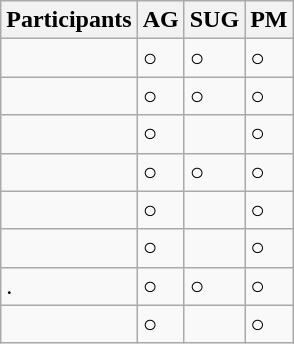<table class="wikitable">
<tr>
<th>Participants</th>
<th>AG</th>
<th>SUG</th>
<th>PM</th>
</tr>
<tr>
<td></td>
<td>○</td>
<td>○</td>
<td>○</td>
</tr>
<tr>
<td></td>
<td>○</td>
<td>○</td>
<td>○</td>
</tr>
<tr>
<td></td>
<td>○</td>
<td></td>
<td>○</td>
</tr>
<tr>
<td></td>
<td>○</td>
<td>○</td>
<td>○</td>
</tr>
<tr>
<td></td>
<td>○</td>
<td></td>
<td>○</td>
</tr>
<tr>
<td></td>
<td>○</td>
<td></td>
<td>○</td>
</tr>
<tr>
<td>.</td>
<td>○</td>
<td>○</td>
<td>○</td>
</tr>
<tr>
<td></td>
<td>○</td>
<td></td>
<td>○</td>
</tr>
</table>
